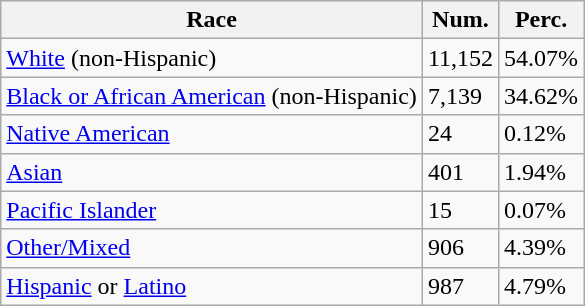<table class="wikitable">
<tr>
<th>Race</th>
<th>Num.</th>
<th>Perc.</th>
</tr>
<tr>
<td><a href='#'>White</a> (non-Hispanic)</td>
<td>11,152</td>
<td>54.07%</td>
</tr>
<tr>
<td><a href='#'>Black or African American</a> (non-Hispanic)</td>
<td>7,139</td>
<td>34.62%</td>
</tr>
<tr>
<td><a href='#'>Native American</a></td>
<td>24</td>
<td>0.12%</td>
</tr>
<tr>
<td><a href='#'>Asian</a></td>
<td>401</td>
<td>1.94%</td>
</tr>
<tr>
<td><a href='#'>Pacific Islander</a></td>
<td>15</td>
<td>0.07%</td>
</tr>
<tr>
<td><a href='#'>Other/Mixed</a></td>
<td>906</td>
<td>4.39%</td>
</tr>
<tr>
<td><a href='#'>Hispanic</a> or <a href='#'>Latino</a></td>
<td>987</td>
<td>4.79%</td>
</tr>
</table>
